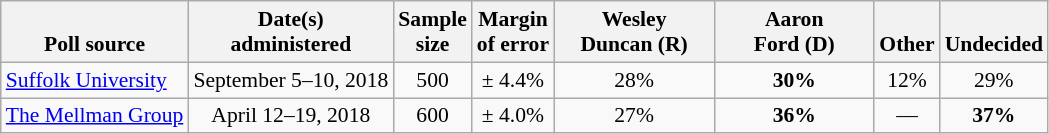<table class="wikitable" style="font-size:90%;text-align:center;">
<tr valign=bottom>
<th>Poll source</th>
<th>Date(s)<br>administered</th>
<th>Sample<br>size</th>
<th>Margin<br>of error</th>
<th style="width:100px;">Wesley<br>Duncan (R)</th>
<th style="width:100px;">Aaron<br>Ford (D)</th>
<th>Other</th>
<th>Undecided</th>
</tr>
<tr>
<td style="text-align:left;"><a href='#'>Suffolk University</a></td>
<td align=center>September 5–10, 2018</td>
<td align=center>500</td>
<td align=center>± 4.4%</td>
<td align=center>28%</td>
<td><strong>30%</strong></td>
<td align=center>12%</td>
<td align=center>29%</td>
</tr>
<tr>
<td style="text-align:left;"><a href='#'>The Mellman Group</a></td>
<td align=center>April 12–19, 2018</td>
<td align=center>600</td>
<td align=center>± 4.0%</td>
<td align=center>27%</td>
<td><strong>36%</strong></td>
<td align=center>—</td>
<td><strong>37%</strong></td>
</tr>
</table>
